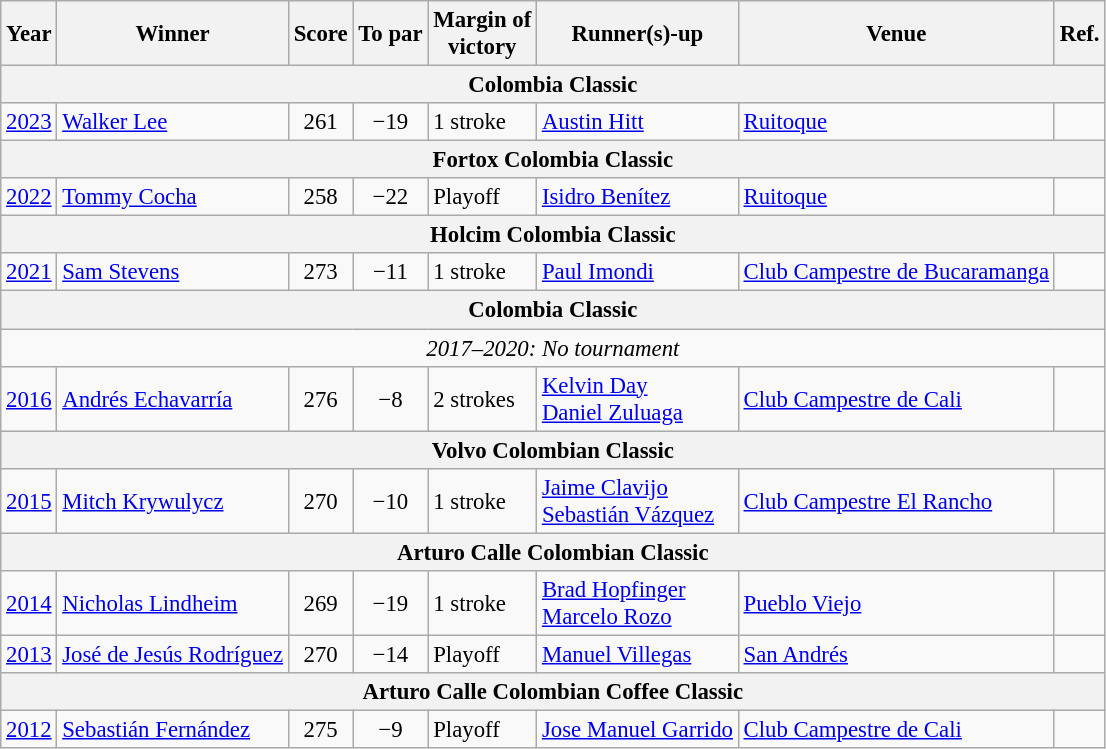<table class="wikitable" style="font-size:95%">
<tr>
<th>Year</th>
<th>Winner</th>
<th>Score</th>
<th>To par</th>
<th>Margin of<br>victory</th>
<th>Runner(s)-up</th>
<th>Venue</th>
<th>Ref.</th>
</tr>
<tr>
<th colspan=8>Colombia Classic</th>
</tr>
<tr>
<td><a href='#'>2023</a></td>
<td> <a href='#'>Walker Lee</a></td>
<td align=center>261</td>
<td align=center>−19</td>
<td>1 stroke</td>
<td> <a href='#'>Austin Hitt</a></td>
<td><a href='#'>Ruitoque</a></td>
<td></td>
</tr>
<tr>
<th colspan=8>Fortox Colombia Classic</th>
</tr>
<tr>
<td><a href='#'>2022</a></td>
<td> <a href='#'>Tommy Cocha</a></td>
<td align=center>258</td>
<td align=center>−22</td>
<td>Playoff</td>
<td> <a href='#'>Isidro Benítez</a></td>
<td><a href='#'>Ruitoque</a></td>
<td></td>
</tr>
<tr>
<th colspan=8>Holcim Colombia Classic</th>
</tr>
<tr>
<td><a href='#'>2021</a></td>
<td> <a href='#'>Sam Stevens</a></td>
<td align=center>273</td>
<td align=center>−11</td>
<td>1 stroke</td>
<td> <a href='#'>Paul Imondi</a></td>
<td><a href='#'>Club Campestre de Bucaramanga</a></td>
<td></td>
</tr>
<tr>
<th colspan=8>Colombia Classic</th>
</tr>
<tr>
<td colspan=8 align=center><em>2017–2020: No tournament</em></td>
</tr>
<tr>
<td><a href='#'>2016</a></td>
<td> <a href='#'>Andrés Echavarría</a></td>
<td align=center>276</td>
<td align=center>−8</td>
<td>2 strokes</td>
<td> <a href='#'>Kelvin Day</a><br> <a href='#'>Daniel Zuluaga</a></td>
<td><a href='#'>Club Campestre de Cali</a></td>
<td></td>
</tr>
<tr>
<th colspan=8>Volvo Colombian Classic</th>
</tr>
<tr>
<td><a href='#'>2015</a></td>
<td> <a href='#'>Mitch Krywulycz</a></td>
<td align=center>270</td>
<td align=center>−10</td>
<td>1 stroke</td>
<td> <a href='#'>Jaime Clavijo</a><br> <a href='#'>Sebastián Vázquez</a></td>
<td><a href='#'>Club Campestre El Rancho</a></td>
<td></td>
</tr>
<tr>
<th colspan=8>Arturo Calle Colombian Classic</th>
</tr>
<tr>
<td><a href='#'>2014</a></td>
<td> <a href='#'>Nicholas Lindheim</a></td>
<td align=center>269</td>
<td align=center>−19</td>
<td>1 stroke</td>
<td> <a href='#'>Brad Hopfinger</a><br> <a href='#'>Marcelo Rozo</a></td>
<td><a href='#'>Pueblo Viejo</a></td>
<td></td>
</tr>
<tr>
<td><a href='#'>2013</a></td>
<td> <a href='#'>José de Jesús Rodríguez</a></td>
<td align=center>270</td>
<td align=center>−14</td>
<td>Playoff</td>
<td> <a href='#'>Manuel Villegas</a></td>
<td><a href='#'>San Andrés</a></td>
<td></td>
</tr>
<tr>
<th colspan=8>Arturo Calle Colombian Coffee Classic</th>
</tr>
<tr>
<td><a href='#'>2012</a></td>
<td> <a href='#'>Sebastián Fernández</a></td>
<td align=center>275</td>
<td align=center>−9</td>
<td>Playoff</td>
<td> <a href='#'>Jose Manuel Garrido</a></td>
<td><a href='#'>Club Campestre de Cali</a></td>
<td></td>
</tr>
</table>
